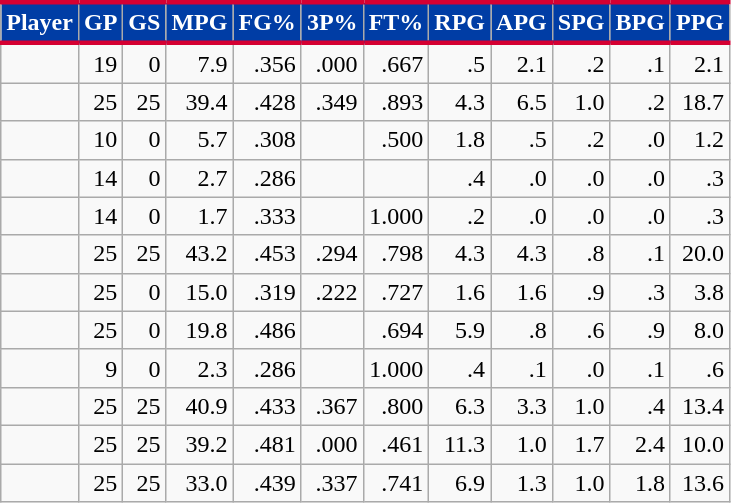<table class="wikitable sortable" style="text-align:right;">
<tr>
<th style="background:#003DA5; color:#FFFFFF; border-top:#D50032 3px solid; border-bottom:#D50032 3px solid;">Player</th>
<th style="background:#003DA5; color:#FFFFFF; border-top:#D50032 3px solid; border-bottom:#D50032 3px solid;">GP</th>
<th style="background:#003DA5; color:#FFFFFF; border-top:#D50032 3px solid; border-bottom:#D50032 3px solid;">GS</th>
<th style="background:#003DA5; color:#FFFFFF; border-top:#D50032 3px solid; border-bottom:#D50032 3px solid;">MPG</th>
<th style="background:#003DA5; color:#FFFFFF; border-top:#D50032 3px solid; border-bottom:#D50032 3px solid;">FG%</th>
<th style="background:#003DA5; color:#FFFFFF; border-top:#D50032 3px solid; border-bottom:#D50032 3px solid;">3P%</th>
<th style="background:#003DA5; color:#FFFFFF; border-top:#D50032 3px solid; border-bottom:#D50032 3px solid;">FT%</th>
<th style="background:#003DA5; color:#FFFFFF; border-top:#D50032 3px solid; border-bottom:#D50032 3px solid;">RPG</th>
<th style="background:#003DA5; color:#FFFFFF; border-top:#D50032 3px solid; border-bottom:#D50032 3px solid;">APG</th>
<th style="background:#003DA5; color:#FFFFFF; border-top:#D50032 3px solid; border-bottom:#D50032 3px solid;">SPG</th>
<th style="background:#003DA5; color:#FFFFFF; border-top:#D50032 3px solid; border-bottom:#D50032 3px solid;">BPG</th>
<th style="background:#003DA5; color:#FFFFFF; border-top:#D50032 3px solid; border-bottom:#D50032 3px solid;">PPG</th>
</tr>
<tr>
<td style="text-align:left;"></td>
<td>19</td>
<td>0</td>
<td>7.9</td>
<td>.356</td>
<td>.000</td>
<td>.667</td>
<td>.5</td>
<td>2.1</td>
<td>.2</td>
<td>.1</td>
<td>2.1</td>
</tr>
<tr>
<td style="text-align:left;"></td>
<td>25</td>
<td>25</td>
<td>39.4</td>
<td>.428</td>
<td>.349</td>
<td>.893</td>
<td>4.3</td>
<td>6.5</td>
<td>1.0</td>
<td>.2</td>
<td>18.7</td>
</tr>
<tr>
<td style="text-align:left;"></td>
<td>10</td>
<td>0</td>
<td>5.7</td>
<td>.308</td>
<td></td>
<td>.500</td>
<td>1.8</td>
<td>.5</td>
<td>.2</td>
<td>.0</td>
<td>1.2</td>
</tr>
<tr>
<td style="text-align:left;"></td>
<td>14</td>
<td>0</td>
<td>2.7</td>
<td>.286</td>
<td></td>
<td></td>
<td>.4</td>
<td>.0</td>
<td>.0</td>
<td>.0</td>
<td>.3</td>
</tr>
<tr>
<td style="text-align:left;"></td>
<td>14</td>
<td>0</td>
<td>1.7</td>
<td>.333</td>
<td></td>
<td>1.000</td>
<td>.2</td>
<td>.0</td>
<td>.0</td>
<td>.0</td>
<td>.3</td>
</tr>
<tr>
<td style="text-align:left;"></td>
<td>25</td>
<td>25</td>
<td>43.2</td>
<td>.453</td>
<td>.294</td>
<td>.798</td>
<td>4.3</td>
<td>4.3</td>
<td>.8</td>
<td>.1</td>
<td>20.0</td>
</tr>
<tr>
<td style="text-align:left;"></td>
<td>25</td>
<td>0</td>
<td>15.0</td>
<td>.319</td>
<td>.222</td>
<td>.727</td>
<td>1.6</td>
<td>1.6</td>
<td>.9</td>
<td>.3</td>
<td>3.8</td>
</tr>
<tr>
<td style="text-align:left;"></td>
<td>25</td>
<td>0</td>
<td>19.8</td>
<td>.486</td>
<td></td>
<td>.694</td>
<td>5.9</td>
<td>.8</td>
<td>.6</td>
<td>.9</td>
<td>8.0</td>
</tr>
<tr>
<td style="text-align:left;"></td>
<td>9</td>
<td>0</td>
<td>2.3</td>
<td>.286</td>
<td></td>
<td>1.000</td>
<td>.4</td>
<td>.1</td>
<td>.0</td>
<td>.1</td>
<td>.6</td>
</tr>
<tr>
<td style="text-align:left;"></td>
<td>25</td>
<td>25</td>
<td>40.9</td>
<td>.433</td>
<td>.367</td>
<td>.800</td>
<td>6.3</td>
<td>3.3</td>
<td>1.0</td>
<td>.4</td>
<td>13.4</td>
</tr>
<tr>
<td style="text-align:left;"></td>
<td>25</td>
<td>25</td>
<td>39.2</td>
<td>.481</td>
<td>.000</td>
<td>.461</td>
<td>11.3</td>
<td>1.0</td>
<td>1.7</td>
<td>2.4</td>
<td>10.0</td>
</tr>
<tr>
<td style="text-align:left;"></td>
<td>25</td>
<td>25</td>
<td>33.0</td>
<td>.439</td>
<td>.337</td>
<td>.741</td>
<td>6.9</td>
<td>1.3</td>
<td>1.0</td>
<td>1.8</td>
<td>13.6</td>
</tr>
</table>
